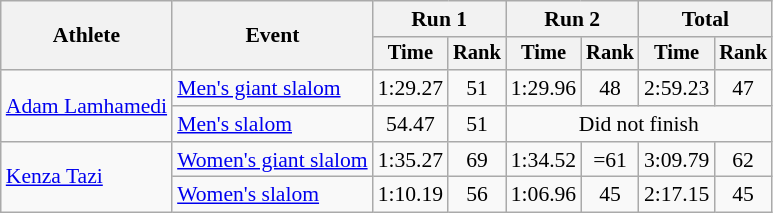<table class="wikitable" style="font-size:90%">
<tr>
<th rowspan=2>Athlete</th>
<th rowspan=2>Event</th>
<th colspan=2>Run 1</th>
<th colspan=2>Run 2</th>
<th colspan=2>Total</th>
</tr>
<tr style="font-size:95%">
<th>Time</th>
<th>Rank</th>
<th>Time</th>
<th>Rank</th>
<th>Time</th>
<th>Rank</th>
</tr>
<tr align=center>
<td align=left rowspan=2><a href='#'>Adam Lamhamedi</a></td>
<td align=left><a href='#'>Men's giant slalom</a></td>
<td>1:29.27</td>
<td>51</td>
<td>1:29.96</td>
<td>48</td>
<td>2:59.23</td>
<td>47</td>
</tr>
<tr align=center>
<td align=left><a href='#'>Men's slalom</a></td>
<td>54.47</td>
<td>51</td>
<td colspan=4>Did not finish</td>
</tr>
<tr align=center>
<td align=left rowspan=2><a href='#'>Kenza Tazi</a></td>
<td align=left><a href='#'>Women's giant slalom</a></td>
<td>1:35.27</td>
<td>69</td>
<td>1:34.52</td>
<td>=61</td>
<td>3:09.79</td>
<td>62</td>
</tr>
<tr align=center>
<td align=left><a href='#'>Women's slalom</a></td>
<td>1:10.19</td>
<td>56</td>
<td>1:06.96</td>
<td>45</td>
<td>2:17.15</td>
<td>45</td>
</tr>
</table>
